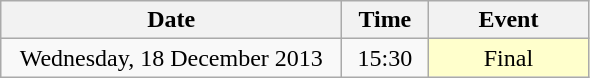<table class = "wikitable" style="text-align:center;">
<tr>
<th width=220>Date</th>
<th width=50>Time</th>
<th width=100>Event</th>
</tr>
<tr>
<td>Wednesday, 18 December 2013</td>
<td>15:30</td>
<td bgcolor=ffffcc>Final</td>
</tr>
</table>
